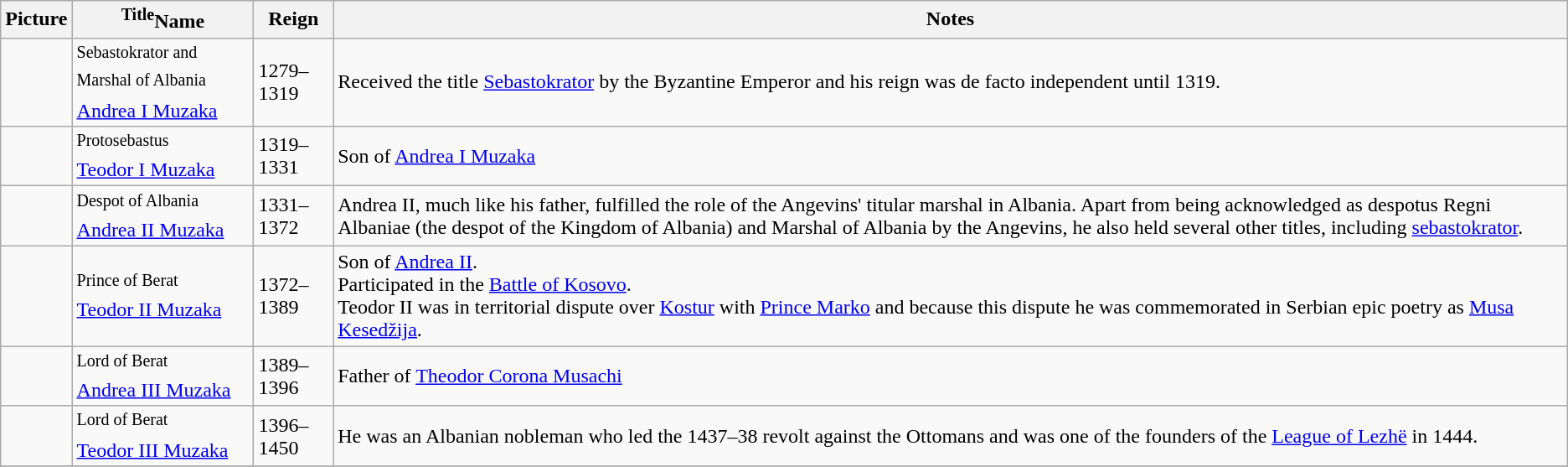<table class="wikitable">
<tr ->
<th>Picture</th>
<th><sup>Title</sup>Name</th>
<th>Reign</th>
<th>Notes</th>
</tr>
<tr ->
<td></td>
<td><sup>Sebastokrator and Marshal of Albania</sup><br><a href='#'>Andrea I Muzaka</a></td>
<td>1279–1319</td>
<td>Received the title <a href='#'>Sebastokrator</a> by the Byzantine Emperor and his reign was de facto independent until 1319.</td>
</tr>
<tr ->
<td></td>
<td><sup> Protosebastus</sup><br><a href='#'>Teodor I Muzaka</a></td>
<td>1319–1331</td>
<td>Son of <a href='#'>Andrea I Muzaka</a></td>
</tr>
<tr ->
<td></td>
<td><sup>Despot of Albania</sup><br><a href='#'>Andrea II Muzaka</a></td>
<td>1331–1372</td>
<td>Andrea II, much like his father, fulfilled the role of the Angevins' titular marshal in Albania. Apart from being acknowledged as despotus Regni Albaniae (the despot of the Kingdom of Albania) and Marshal of Albania by the Angevins, he also held several other titles, including <a href='#'>sebastokrator</a>.</td>
</tr>
<tr ->
<td></td>
<td><sup>Prince of Berat</sup><br><a href='#'>Teodor II Muzaka</a></td>
<td>1372–1389</td>
<td>Son of <a href='#'>Andrea II</a>.<br>Participated in the <a href='#'>Battle of Kosovo</a>.<br>Teodor II was in territorial dispute over <a href='#'>Kostur</a> with <a href='#'>Prince Marko</a> and because this dispute he was commemorated in Serbian epic poetry as <a href='#'>Musa Kesedžija</a>.</td>
</tr>
<tr ->
<td></td>
<td><sup>Lord of Berat</sup><br><a href='#'>Andrea III Muzaka</a></td>
<td>1389–1396</td>
<td>Father of <a href='#'>Theodor Corona Musachi</a></td>
</tr>
<tr ->
<td></td>
<td><sup>Lord of Berat</sup><br><a href='#'>Teodor III Muzaka</a></td>
<td>1396–1450</td>
<td>He was an Albanian nobleman who led the 1437–38 revolt against the Ottomans and was one of the founders of the <a href='#'>League of Lezhë</a> in 1444.</td>
</tr>
<tr ->
</tr>
</table>
